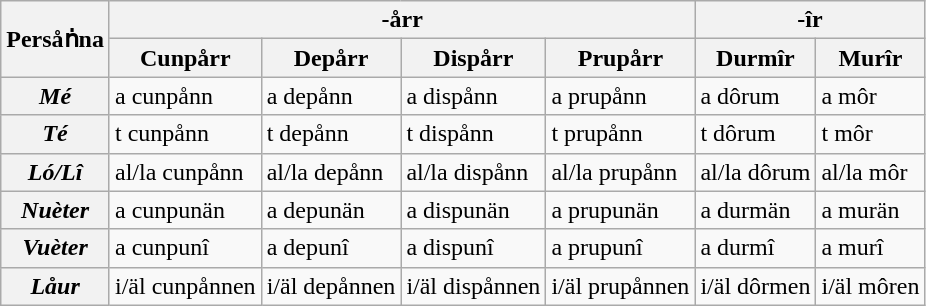<table class="wikitable">
<tr>
<th rowspan="2">Persåṅna</th>
<th colspan="4">-årr</th>
<th colspan="2">-îr</th>
</tr>
<tr>
<th>Cunpårr</th>
<th>Depårr</th>
<th>Dispårr</th>
<th>Prupårr</th>
<th>Durmîr</th>
<th>Murîr</th>
</tr>
<tr>
<th><em>Mé</em></th>
<td>a cunpånn</td>
<td>a depånn</td>
<td>a dispånn</td>
<td>a prupånn</td>
<td>a dôrum</td>
<td>a môr</td>
</tr>
<tr>
<th><em>Té</em></th>
<td>t cunpånn</td>
<td>t depånn</td>
<td>t dispånn</td>
<td>t prupånn</td>
<td>t dôrum</td>
<td>t môr</td>
</tr>
<tr>
<th><em>Ló/Lî</em></th>
<td>al/la cunpånn</td>
<td>al/la depånn</td>
<td>al/la dispånn</td>
<td>al/la prupånn</td>
<td>al/la dôrum</td>
<td>al/la môr</td>
</tr>
<tr>
<th><em>Nuèter</em></th>
<td>a cunpunän</td>
<td>a depunän</td>
<td>a dispunän</td>
<td>a prupunän</td>
<td>a durmän</td>
<td>a murän</td>
</tr>
<tr>
<th><em>Vuèter</em></th>
<td>a cunpunî</td>
<td>a depunî</td>
<td>a dispunî</td>
<td>a prupunî</td>
<td>a durmî</td>
<td>a murî</td>
</tr>
<tr>
<th rowspan="2"><em>Låur</em></th>
<td>i/äl cunpånnen</td>
<td>i/äl depånnen</td>
<td>i/äl dispånnen</td>
<td>i/äl prupånnen</td>
<td>i/äl dôrmen</td>
<td>i/äl môren</td>
</tr>
</table>
